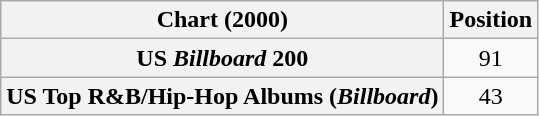<table class="wikitable sortable plainrowheaders" style="text-align:center">
<tr>
<th>Chart (2000)</th>
<th>Position</th>
</tr>
<tr>
<th scope="row">US <em>Billboard</em> 200</th>
<td>91</td>
</tr>
<tr>
<th scope="row">US Top R&B/Hip-Hop Albums (<em>Billboard</em>)</th>
<td>43</td>
</tr>
</table>
